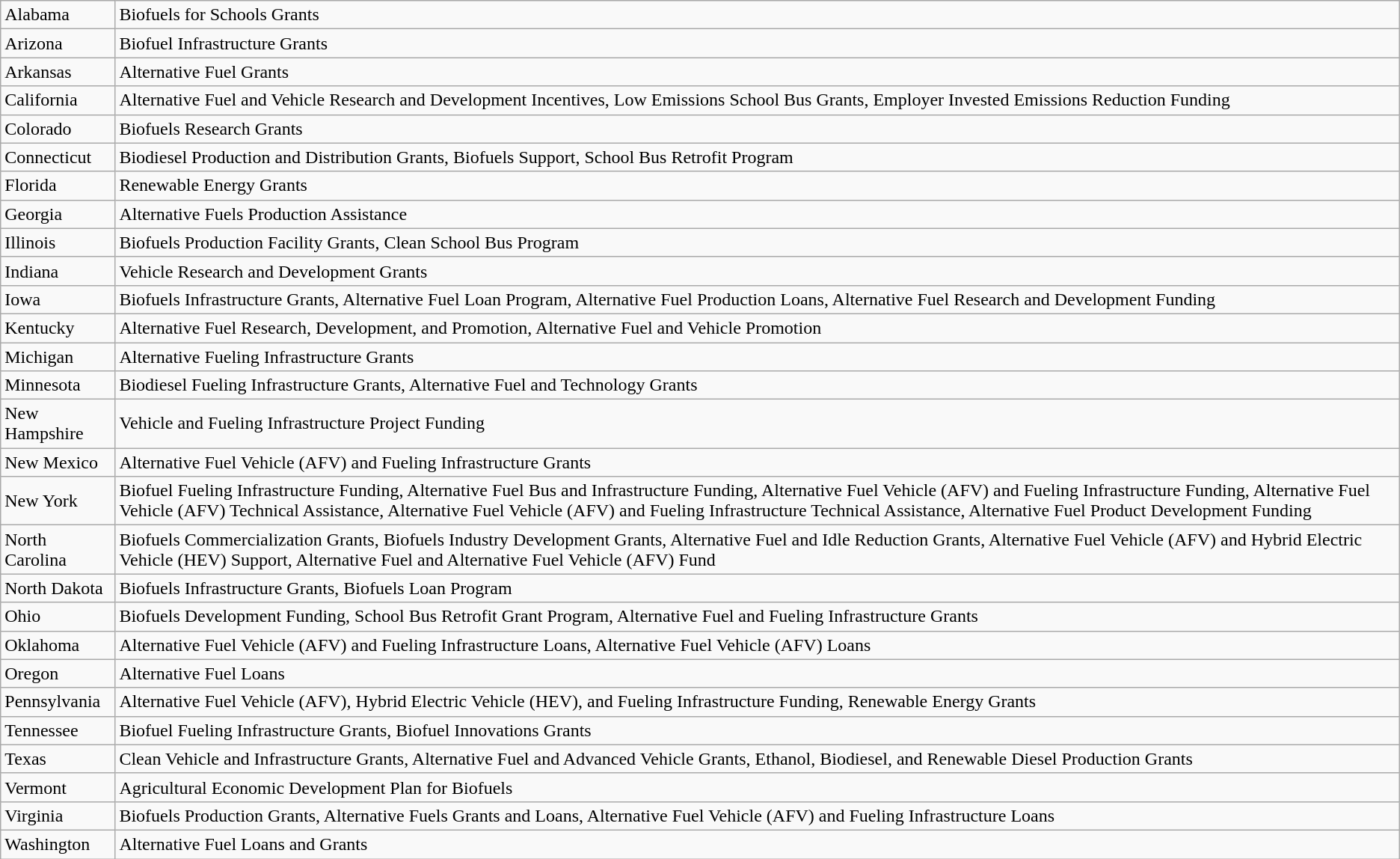<table class="wikitable sortable">
<tr>
<td>Alabama</td>
<td>Biofuels for Schools Grants</td>
</tr>
<tr>
<td>Arizona</td>
<td>Biofuel Infrastructure Grants</td>
</tr>
<tr>
<td>Arkansas</td>
<td>Alternative Fuel Grants</td>
</tr>
<tr>
<td>California</td>
<td>Alternative Fuel and Vehicle Research and Development Incentives, Low Emissions School Bus Grants, Employer Invested Emissions Reduction Funding</td>
</tr>
<tr>
<td>Colorado</td>
<td>Biofuels Research Grants</td>
</tr>
<tr>
<td>Connecticut</td>
<td>Biodiesel Production and Distribution Grants, Biofuels Support, School Bus Retrofit Program</td>
</tr>
<tr>
<td>Florida</td>
<td>Renewable Energy Grants</td>
</tr>
<tr>
<td>Georgia</td>
<td>Alternative Fuels Production Assistance</td>
</tr>
<tr>
<td>Illinois</td>
<td>Biofuels Production Facility Grants, Clean School Bus Program</td>
</tr>
<tr>
<td>Indiana</td>
<td>Vehicle Research and Development Grants</td>
</tr>
<tr>
<td>Iowa</td>
<td>Biofuels Infrastructure Grants, Alternative Fuel Loan Program, Alternative Fuel Production Loans, Alternative Fuel Research and Development Funding</td>
</tr>
<tr>
<td>Kentucky</td>
<td>Alternative Fuel Research, Development, and Promotion, Alternative Fuel and Vehicle Promotion</td>
</tr>
<tr>
<td>Michigan</td>
<td>Alternative Fueling Infrastructure Grants</td>
</tr>
<tr>
<td>Minnesota</td>
<td>Biodiesel Fueling Infrastructure Grants, Alternative Fuel and Technology Grants</td>
</tr>
<tr>
<td>New Hampshire</td>
<td>Vehicle and Fueling Infrastructure Project Funding</td>
</tr>
<tr>
<td>New Mexico</td>
<td>Alternative Fuel Vehicle (AFV) and Fueling Infrastructure Grants</td>
</tr>
<tr>
<td>New York</td>
<td>Biofuel Fueling Infrastructure Funding, Alternative Fuel Bus and Infrastructure Funding, Alternative Fuel Vehicle (AFV) and Fueling Infrastructure Funding, Alternative Fuel Vehicle (AFV) Technical Assistance, Alternative Fuel Vehicle (AFV) and Fueling Infrastructure Technical Assistance, Alternative Fuel Product Development Funding</td>
</tr>
<tr>
<td>North Carolina</td>
<td>Biofuels Commercialization Grants, Biofuels Industry Development Grants, Alternative Fuel and Idle Reduction Grants, Alternative Fuel Vehicle (AFV) and Hybrid Electric Vehicle (HEV) Support, Alternative Fuel and Alternative Fuel Vehicle (AFV) Fund</td>
</tr>
<tr>
<td>North Dakota</td>
<td>Biofuels Infrastructure Grants, Biofuels Loan Program</td>
</tr>
<tr>
<td>Ohio</td>
<td>Biofuels Development Funding, School Bus Retrofit Grant Program, Alternative Fuel and Fueling Infrastructure Grants</td>
</tr>
<tr>
<td>Oklahoma</td>
<td>Alternative Fuel Vehicle (AFV) and Fueling Infrastructure Loans, Alternative Fuel Vehicle (AFV) Loans</td>
</tr>
<tr>
<td>Oregon</td>
<td>Alternative Fuel Loans</td>
</tr>
<tr>
<td>Pennsylvania</td>
<td>Alternative Fuel Vehicle (AFV), Hybrid Electric Vehicle (HEV), and Fueling Infrastructure Funding, Renewable Energy Grants</td>
</tr>
<tr>
<td>Tennessee</td>
<td>Biofuel Fueling Infrastructure Grants, Biofuel Innovations Grants</td>
</tr>
<tr>
<td>Texas</td>
<td>Clean Vehicle and Infrastructure Grants, Alternative Fuel and Advanced Vehicle Grants, Ethanol, Biodiesel, and Renewable Diesel Production Grants</td>
</tr>
<tr>
<td>Vermont</td>
<td>Agricultural Economic Development Plan for Biofuels</td>
</tr>
<tr>
<td>Virginia</td>
<td>Biofuels Production Grants, Alternative Fuels Grants and Loans, Alternative Fuel Vehicle (AFV) and Fueling Infrastructure Loans</td>
</tr>
<tr>
<td>Washington</td>
<td>Alternative Fuel Loans and Grants</td>
</tr>
</table>
